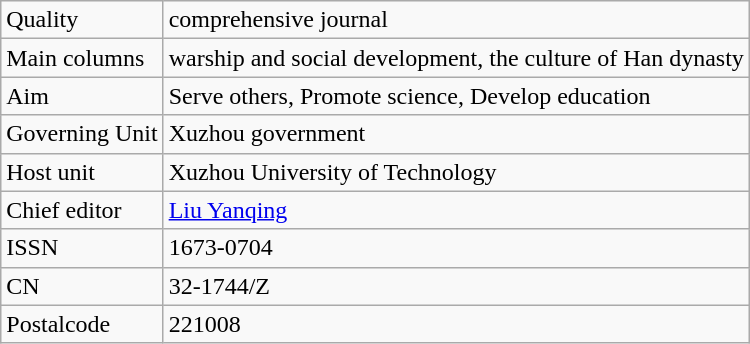<table class="wikitable">
<tr>
<td>Quality</td>
<td>comprehensive journal</td>
</tr>
<tr>
<td>Main columns</td>
<td>warship and social development, the culture of Han dynasty</td>
</tr>
<tr>
<td>Aim</td>
<td>Serve others, Promote science, Develop education</td>
</tr>
<tr>
<td>Governing Unit</td>
<td>Xuzhou government</td>
</tr>
<tr>
<td>Host unit</td>
<td>Xuzhou University of Technology</td>
</tr>
<tr>
<td>Chief editor</td>
<td><a href='#'>Liu Yanqing</a></td>
</tr>
<tr>
<td>ISSN</td>
<td>1673-0704</td>
</tr>
<tr>
<td>CN</td>
<td>32-1744/Z</td>
</tr>
<tr>
<td>Postalcode</td>
<td>221008</td>
</tr>
</table>
